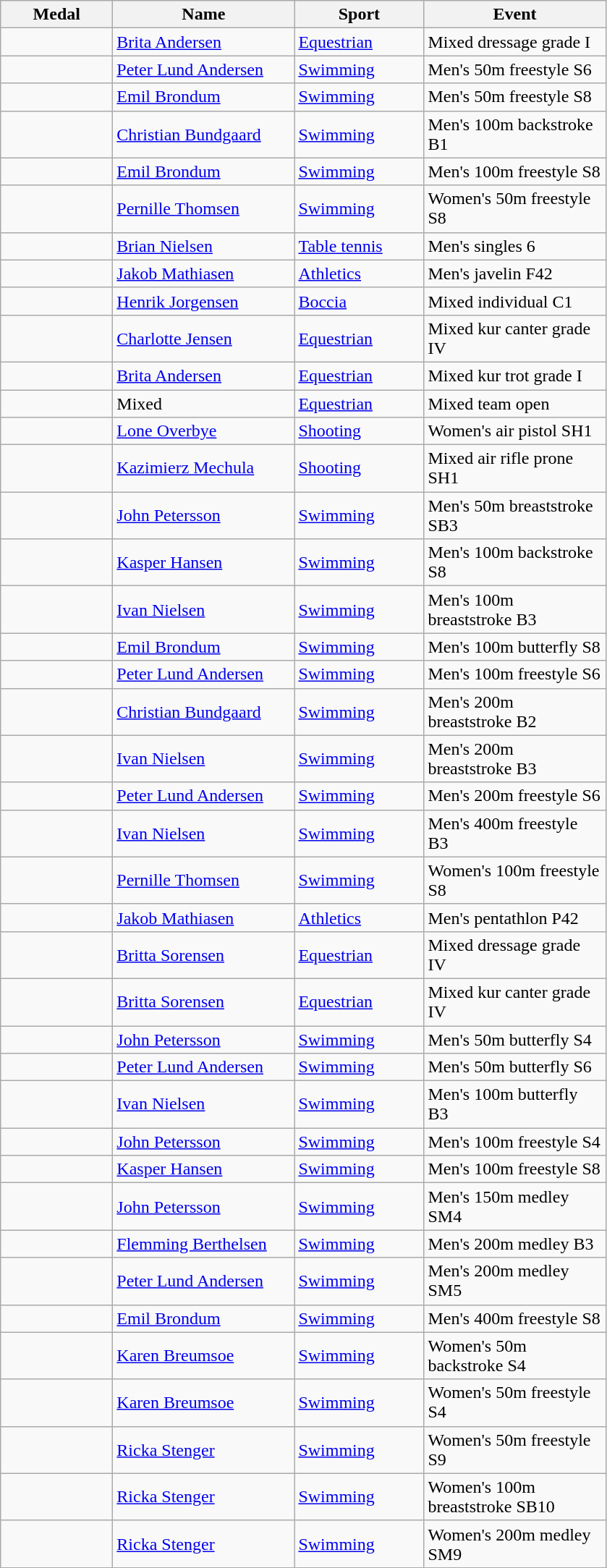<table class="wikitable">
<tr>
<th style="width:6em">Medal</th>
<th style="width:10em">Name</th>
<th style="width:7em">Sport</th>
<th style="width:10em">Event</th>
</tr>
<tr>
<td></td>
<td><a href='#'>Brita Andersen</a></td>
<td><a href='#'>Equestrian</a></td>
<td>Mixed dressage grade I</td>
</tr>
<tr>
<td></td>
<td><a href='#'>Peter Lund Andersen</a></td>
<td><a href='#'>Swimming</a></td>
<td>Men's 50m freestyle S6</td>
</tr>
<tr>
<td></td>
<td><a href='#'>Emil Brondum</a></td>
<td><a href='#'>Swimming</a></td>
<td>Men's 50m freestyle S8</td>
</tr>
<tr>
<td></td>
<td><a href='#'>Christian Bundgaard</a></td>
<td><a href='#'>Swimming</a></td>
<td>Men's 100m backstroke B1</td>
</tr>
<tr>
<td></td>
<td><a href='#'>Emil Brondum</a></td>
<td><a href='#'>Swimming</a></td>
<td>Men's 100m freestyle S8</td>
</tr>
<tr>
<td></td>
<td><a href='#'>Pernille Thomsen</a></td>
<td><a href='#'>Swimming</a></td>
<td>Women's 50m freestyle S8</td>
</tr>
<tr>
<td></td>
<td><a href='#'>Brian Nielsen</a></td>
<td><a href='#'>Table tennis</a></td>
<td>Men's singles 6</td>
</tr>
<tr>
<td></td>
<td><a href='#'>Jakob Mathiasen</a></td>
<td><a href='#'>Athletics</a></td>
<td>Men's javelin F42</td>
</tr>
<tr>
<td></td>
<td><a href='#'>Henrik Jorgensen</a></td>
<td><a href='#'>Boccia</a></td>
<td>Mixed individual C1</td>
</tr>
<tr>
<td></td>
<td><a href='#'>Charlotte Jensen</a></td>
<td><a href='#'>Equestrian</a></td>
<td>Mixed kur canter grade IV</td>
</tr>
<tr>
<td></td>
<td><a href='#'>Brita Andersen</a></td>
<td><a href='#'>Equestrian</a></td>
<td>Mixed kur trot grade I</td>
</tr>
<tr>
<td></td>
<td>Mixed</td>
<td><a href='#'>Equestrian</a></td>
<td>Mixed team open</td>
</tr>
<tr>
<td></td>
<td><a href='#'>Lone Overbye</a></td>
<td><a href='#'>Shooting</a></td>
<td>Women's air pistol SH1</td>
</tr>
<tr>
<td></td>
<td><a href='#'>Kazimierz Mechula</a></td>
<td><a href='#'>Shooting</a></td>
<td>Mixed air rifle prone SH1</td>
</tr>
<tr>
<td></td>
<td><a href='#'>John Petersson</a></td>
<td><a href='#'>Swimming</a></td>
<td>Men's 50m breaststroke SB3</td>
</tr>
<tr>
<td></td>
<td><a href='#'>Kasper Hansen</a></td>
<td><a href='#'>Swimming</a></td>
<td>Men's 100m backstroke S8</td>
</tr>
<tr>
<td></td>
<td><a href='#'>Ivan Nielsen</a></td>
<td><a href='#'>Swimming</a></td>
<td>Men's 100m breaststroke B3</td>
</tr>
<tr>
<td></td>
<td><a href='#'>Emil Brondum</a></td>
<td><a href='#'>Swimming</a></td>
<td>Men's 100m butterfly S8</td>
</tr>
<tr>
<td></td>
<td><a href='#'>Peter Lund Andersen</a></td>
<td><a href='#'>Swimming</a></td>
<td>Men's 100m freestyle S6</td>
</tr>
<tr>
<td></td>
<td><a href='#'>Christian Bundgaard</a></td>
<td><a href='#'>Swimming</a></td>
<td>Men's 200m breaststroke B2</td>
</tr>
<tr>
<td></td>
<td><a href='#'>Ivan Nielsen</a></td>
<td><a href='#'>Swimming</a></td>
<td>Men's 200m breaststroke B3</td>
</tr>
<tr>
<td></td>
<td><a href='#'>Peter Lund Andersen</a></td>
<td><a href='#'>Swimming</a></td>
<td>Men's 200m freestyle S6</td>
</tr>
<tr>
<td></td>
<td><a href='#'>Ivan Nielsen</a></td>
<td><a href='#'>Swimming</a></td>
<td>Men's 400m freestyle B3</td>
</tr>
<tr>
<td></td>
<td><a href='#'>Pernille Thomsen</a></td>
<td><a href='#'>Swimming</a></td>
<td>Women's 100m freestyle S8</td>
</tr>
<tr>
<td></td>
<td><a href='#'>Jakob Mathiasen</a></td>
<td><a href='#'>Athletics</a></td>
<td>Men's pentathlon P42</td>
</tr>
<tr>
<td></td>
<td><a href='#'>Britta Sorensen</a></td>
<td><a href='#'>Equestrian</a></td>
<td>Mixed dressage grade IV</td>
</tr>
<tr>
<td></td>
<td><a href='#'>Britta Sorensen</a></td>
<td><a href='#'>Equestrian</a></td>
<td>Mixed kur canter grade IV</td>
</tr>
<tr>
<td></td>
<td><a href='#'>John Petersson</a></td>
<td><a href='#'>Swimming</a></td>
<td>Men's 50m butterfly S4</td>
</tr>
<tr>
<td></td>
<td><a href='#'>Peter Lund Andersen</a></td>
<td><a href='#'>Swimming</a></td>
<td>Men's 50m butterfly S6</td>
</tr>
<tr>
<td></td>
<td><a href='#'>Ivan Nielsen</a></td>
<td><a href='#'>Swimming</a></td>
<td>Men's 100m butterfly B3</td>
</tr>
<tr>
<td></td>
<td><a href='#'>John Petersson</a></td>
<td><a href='#'>Swimming</a></td>
<td>Men's 100m freestyle S4</td>
</tr>
<tr>
<td></td>
<td><a href='#'>Kasper Hansen</a></td>
<td><a href='#'>Swimming</a></td>
<td>Men's 100m freestyle S8</td>
</tr>
<tr>
<td></td>
<td><a href='#'>John Petersson</a></td>
<td><a href='#'>Swimming</a></td>
<td>Men's 150m medley SM4</td>
</tr>
<tr>
<td></td>
<td><a href='#'>Flemming Berthelsen</a></td>
<td><a href='#'>Swimming</a></td>
<td>Men's 200m medley B3</td>
</tr>
<tr>
<td></td>
<td><a href='#'>Peter Lund Andersen</a></td>
<td><a href='#'>Swimming</a></td>
<td>Men's 200m medley SM5</td>
</tr>
<tr>
<td></td>
<td><a href='#'>Emil Brondum</a></td>
<td><a href='#'>Swimming</a></td>
<td>Men's 400m freestyle S8</td>
</tr>
<tr>
<td></td>
<td><a href='#'>Karen Breumsoe</a></td>
<td><a href='#'>Swimming</a></td>
<td>Women's 50m backstroke S4</td>
</tr>
<tr>
<td></td>
<td><a href='#'>Karen Breumsoe</a></td>
<td><a href='#'>Swimming</a></td>
<td>Women's 50m freestyle S4</td>
</tr>
<tr>
<td></td>
<td><a href='#'>Ricka Stenger</a></td>
<td><a href='#'>Swimming</a></td>
<td>Women's 50m freestyle S9</td>
</tr>
<tr>
<td></td>
<td><a href='#'>Ricka Stenger</a></td>
<td><a href='#'>Swimming</a></td>
<td>Women's 100m breaststroke SB10</td>
</tr>
<tr>
<td></td>
<td><a href='#'>Ricka Stenger</a></td>
<td><a href='#'>Swimming</a></td>
<td>Women's 200m medley SM9</td>
</tr>
</table>
